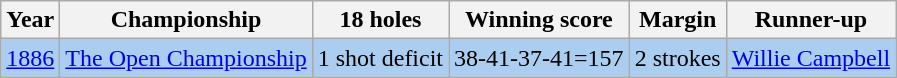<table class="wikitable">
<tr>
<th>Year</th>
<th>Championship</th>
<th>18 holes</th>
<th>Winning score</th>
<th>Margin</th>
<th>Runner-up</th>
</tr>
<tr style="background:#ABCDEF;">
<td><a href='#'>1886</a></td>
<td><a href='#'>The Open Championship</a></td>
<td>1 shot deficit</td>
<td>38-41-37-41=157</td>
<td>2 strokes</td>
<td> <a href='#'>Willie Campbell</a></td>
</tr>
</table>
